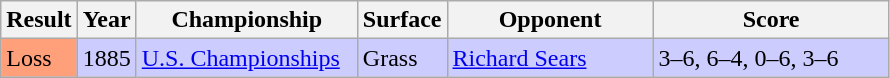<table class="sortable wikitable">
<tr>
<th style="width:40px">Result</th>
<th style="width:30px">Year</th>
<th style="width:140px">Championship</th>
<th style="width:50px">Surface</th>
<th style="width:130px">Opponent</th>
<th style="width:150px" class="unsortable">Score</th>
</tr>
<tr style="background:#ccf;">
<td style="background:#ffa07a;">Loss</td>
<td>1885</td>
<td><a href='#'>U.S. Championships</a></td>
<td>Grass</td>
<td>  <a href='#'>Richard Sears</a></td>
<td>3–6, 6–4, 0–6, 3–6</td>
</tr>
</table>
